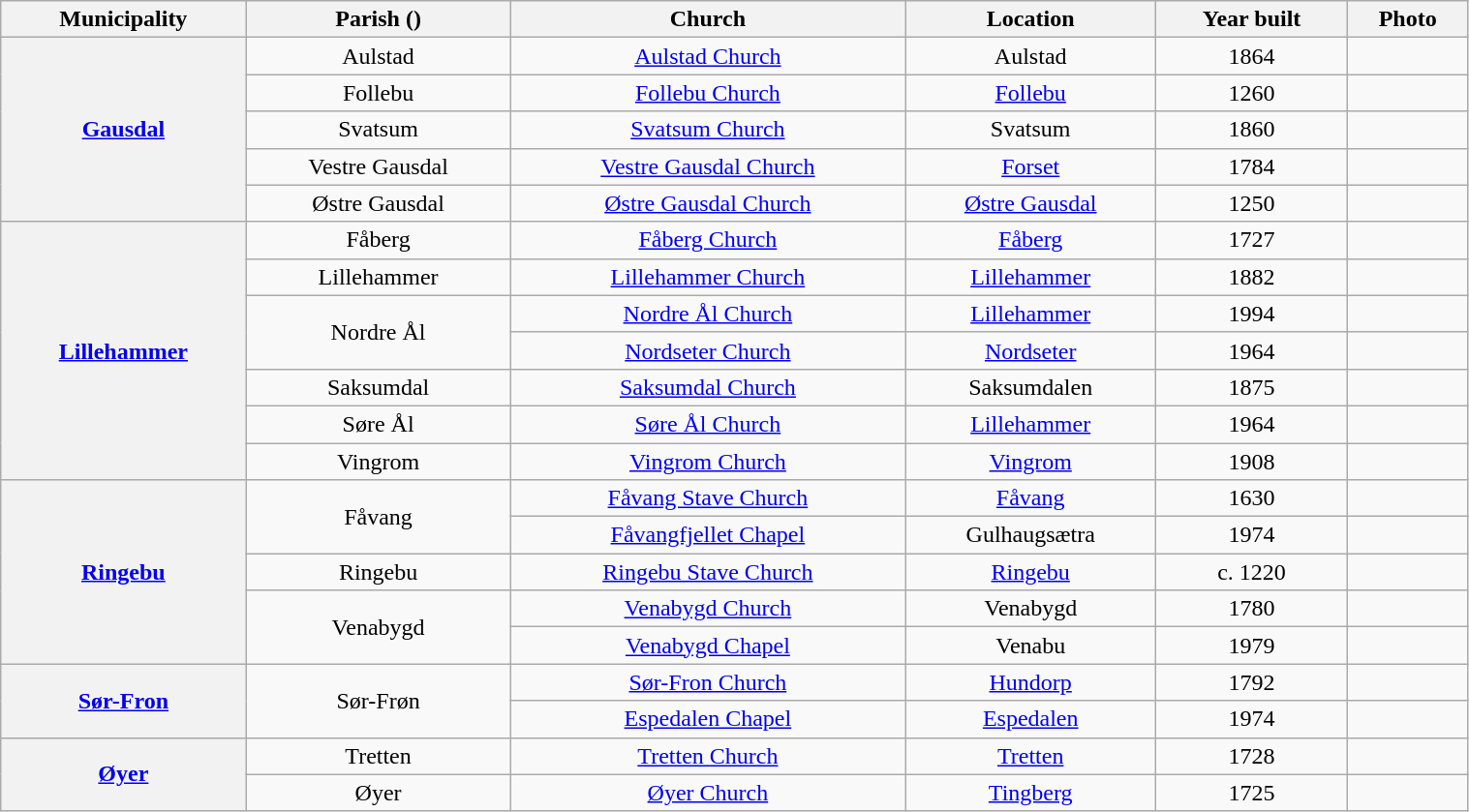<table class="wikitable" style="text-align: center; width: 80%;">
<tr>
<th>Municipality</th>
<th>Parish ()</th>
<th>Church</th>
<th>Location</th>
<th>Year built</th>
<th>Photo</th>
</tr>
<tr>
<th rowspan="5"><a href='#'>Gausdal</a></th>
<td rowspan="1">Aulstad</td>
<td><a href='#'>Aulstad Church</a></td>
<td>Aulstad</td>
<td>1864</td>
<td></td>
</tr>
<tr>
<td rowspan="1">Follebu</td>
<td><a href='#'>Follebu Church</a></td>
<td><a href='#'>Follebu</a></td>
<td>1260</td>
<td></td>
</tr>
<tr>
<td rowspan="1">Svatsum</td>
<td><a href='#'>Svatsum Church</a></td>
<td>Svatsum</td>
<td>1860</td>
<td></td>
</tr>
<tr>
<td rowspan="1">Vestre Gausdal</td>
<td><a href='#'>Vestre Gausdal Church</a></td>
<td><a href='#'>Forset</a></td>
<td>1784</td>
<td></td>
</tr>
<tr>
<td rowspan="1">Østre Gausdal</td>
<td><a href='#'>Østre Gausdal Church</a></td>
<td><a href='#'>Østre Gausdal</a></td>
<td>1250</td>
<td></td>
</tr>
<tr>
<th rowspan="7"><a href='#'>Lillehammer</a></th>
<td rowspan="1">Fåberg</td>
<td><a href='#'>Fåberg Church</a></td>
<td><a href='#'>Fåberg</a></td>
<td>1727</td>
<td></td>
</tr>
<tr>
<td rowspan="1">Lillehammer</td>
<td><a href='#'>Lillehammer Church</a></td>
<td><a href='#'>Lillehammer</a></td>
<td>1882</td>
<td></td>
</tr>
<tr>
<td rowspan="2">Nordre Ål</td>
<td><a href='#'>Nordre Ål Church</a></td>
<td><a href='#'>Lillehammer</a></td>
<td>1994</td>
<td></td>
</tr>
<tr>
<td><a href='#'>Nordseter Church</a></td>
<td><a href='#'>Nordseter</a></td>
<td>1964</td>
<td></td>
</tr>
<tr>
<td rowspan="1">Saksumdal</td>
<td><a href='#'>Saksumdal Church</a></td>
<td>Saksumdalen</td>
<td>1875</td>
<td></td>
</tr>
<tr>
<td rowspan="1">Søre Ål</td>
<td><a href='#'>Søre Ål Church</a></td>
<td><a href='#'>Lillehammer</a></td>
<td>1964</td>
<td></td>
</tr>
<tr>
<td rowspan="1">Vingrom</td>
<td><a href='#'>Vingrom Church</a></td>
<td><a href='#'>Vingrom</a></td>
<td>1908</td>
<td></td>
</tr>
<tr>
<th rowspan="5"><a href='#'>Ringebu</a></th>
<td rowspan="2">Fåvang</td>
<td><a href='#'>Fåvang Stave Church</a></td>
<td><a href='#'>Fåvang</a></td>
<td>1630</td>
<td></td>
</tr>
<tr>
<td><a href='#'>Fåvangfjellet Chapel</a></td>
<td>Gulhaugsætra</td>
<td>1974</td>
<td></td>
</tr>
<tr>
<td rowspan="1">Ringebu</td>
<td><a href='#'>Ringebu Stave Church</a></td>
<td><a href='#'>Ringebu</a></td>
<td>c. 1220</td>
<td></td>
</tr>
<tr>
<td rowspan="2">Venabygd</td>
<td><a href='#'>Venabygd Church</a></td>
<td>Venabygd</td>
<td>1780</td>
<td></td>
</tr>
<tr>
<td><a href='#'>Venabygd Chapel</a></td>
<td>Venabu</td>
<td>1979</td>
<td></td>
</tr>
<tr>
<th rowspan="2"><a href='#'>Sør-Fron</a></th>
<td rowspan="2">Sør-Frøn</td>
<td><a href='#'>Sør-Fron Church</a></td>
<td><a href='#'>Hundorp</a></td>
<td>1792</td>
<td></td>
</tr>
<tr>
<td><a href='#'>Espedalen Chapel</a></td>
<td><a href='#'>Espedalen</a></td>
<td>1974</td>
<td></td>
</tr>
<tr>
<th rowspan="2"><a href='#'>Øyer</a></th>
<td rowspan="1">Tretten</td>
<td><a href='#'>Tretten Church</a></td>
<td><a href='#'>Tretten</a></td>
<td>1728</td>
<td></td>
</tr>
<tr>
<td rowspan="1">Øyer</td>
<td><a href='#'>Øyer Church</a></td>
<td><a href='#'>Tingberg</a></td>
<td>1725</td>
<td></td>
</tr>
</table>
